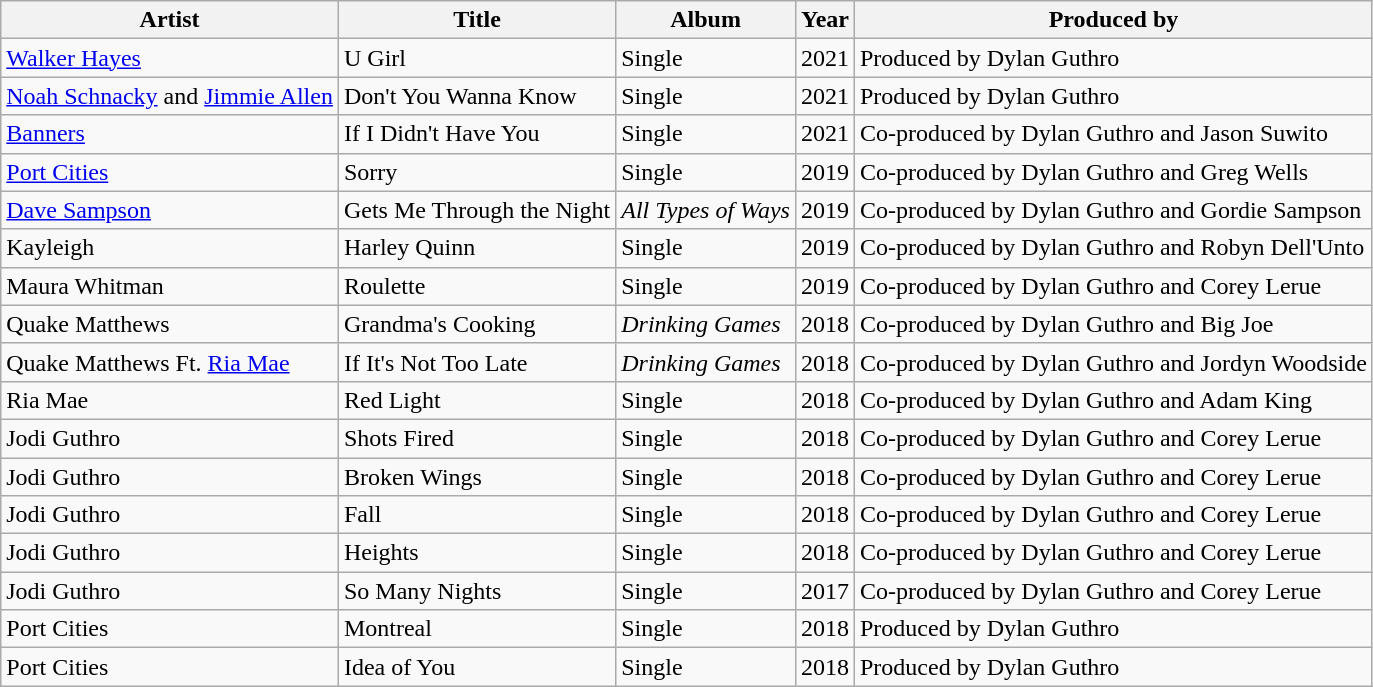<table class="wikitable">
<tr>
<th>Artist</th>
<th>Title</th>
<th>Album</th>
<th>Year</th>
<th>Produced by</th>
</tr>
<tr>
<td><a href='#'>Walker Hayes</a></td>
<td>U Girl</td>
<td>Single</td>
<td>2021</td>
<td>Produced by Dylan Guthro</td>
</tr>
<tr>
<td><a href='#'>Noah Schnacky</a> and <a href='#'>Jimmie Allen</a></td>
<td>Don't You Wanna Know</td>
<td>Single</td>
<td>2021</td>
<td>Produced by Dylan Guthro</td>
</tr>
<tr>
<td><a href='#'>Banners</a></td>
<td>If I Didn't Have You</td>
<td>Single</td>
<td>2021</td>
<td>Co-produced by Dylan Guthro and Jason Suwito</td>
</tr>
<tr>
<td><a href='#'>Port Cities</a></td>
<td>Sorry</td>
<td>Single</td>
<td>2019</td>
<td>Co-produced by Dylan Guthro and Greg Wells</td>
</tr>
<tr>
<td><a href='#'>Dave Sampson</a></td>
<td>Gets Me Through the Night</td>
<td><em>All Types of Ways</em></td>
<td>2019</td>
<td>Co-produced by Dylan Guthro and Gordie Sampson</td>
</tr>
<tr>
<td>Kayleigh</td>
<td>Harley Quinn</td>
<td>Single</td>
<td>2019</td>
<td>Co-produced by Dylan Guthro and Robyn Dell'Unto</td>
</tr>
<tr>
<td>Maura Whitman</td>
<td>Roulette</td>
<td>Single</td>
<td>2019</td>
<td>Co-produced by Dylan Guthro and Corey Lerue</td>
</tr>
<tr>
<td>Quake Matthews</td>
<td>Grandma's Cooking</td>
<td><em>Drinking Games</em></td>
<td>2018</td>
<td>Co-produced by Dylan Guthro and Big Joe</td>
</tr>
<tr>
<td>Quake Matthews Ft. <a href='#'>Ria Mae</a></td>
<td>If It's Not Too Late</td>
<td><em>Drinking Games</em></td>
<td>2018</td>
<td>Co-produced by Dylan Guthro and Jordyn Woodside</td>
</tr>
<tr>
<td>Ria Mae</td>
<td>Red Light</td>
<td>Single</td>
<td>2018</td>
<td>Co-produced by Dylan Guthro and Adam King</td>
</tr>
<tr>
<td>Jodi Guthro</td>
<td>Shots Fired</td>
<td>Single</td>
<td>2018</td>
<td>Co-produced by Dylan Guthro and Corey Lerue</td>
</tr>
<tr>
<td>Jodi Guthro</td>
<td>Broken Wings</td>
<td>Single</td>
<td>2018</td>
<td>Co-produced by Dylan Guthro and Corey Lerue</td>
</tr>
<tr>
<td>Jodi Guthro</td>
<td>Fall</td>
<td>Single</td>
<td>2018</td>
<td>Co-produced by Dylan Guthro and Corey Lerue</td>
</tr>
<tr>
<td>Jodi Guthro</td>
<td>Heights</td>
<td>Single</td>
<td>2018</td>
<td>Co-produced by Dylan Guthro and Corey Lerue</td>
</tr>
<tr>
<td>Jodi Guthro</td>
<td>So Many Nights</td>
<td>Single</td>
<td>2017</td>
<td>Co-produced by Dylan Guthro and Corey Lerue</td>
</tr>
<tr>
<td>Port Cities</td>
<td>Montreal</td>
<td>Single</td>
<td>2018</td>
<td>Produced by Dylan Guthro</td>
</tr>
<tr>
<td>Port Cities</td>
<td>Idea of You</td>
<td>Single</td>
<td>2018</td>
<td>Produced by Dylan Guthro</td>
</tr>
</table>
